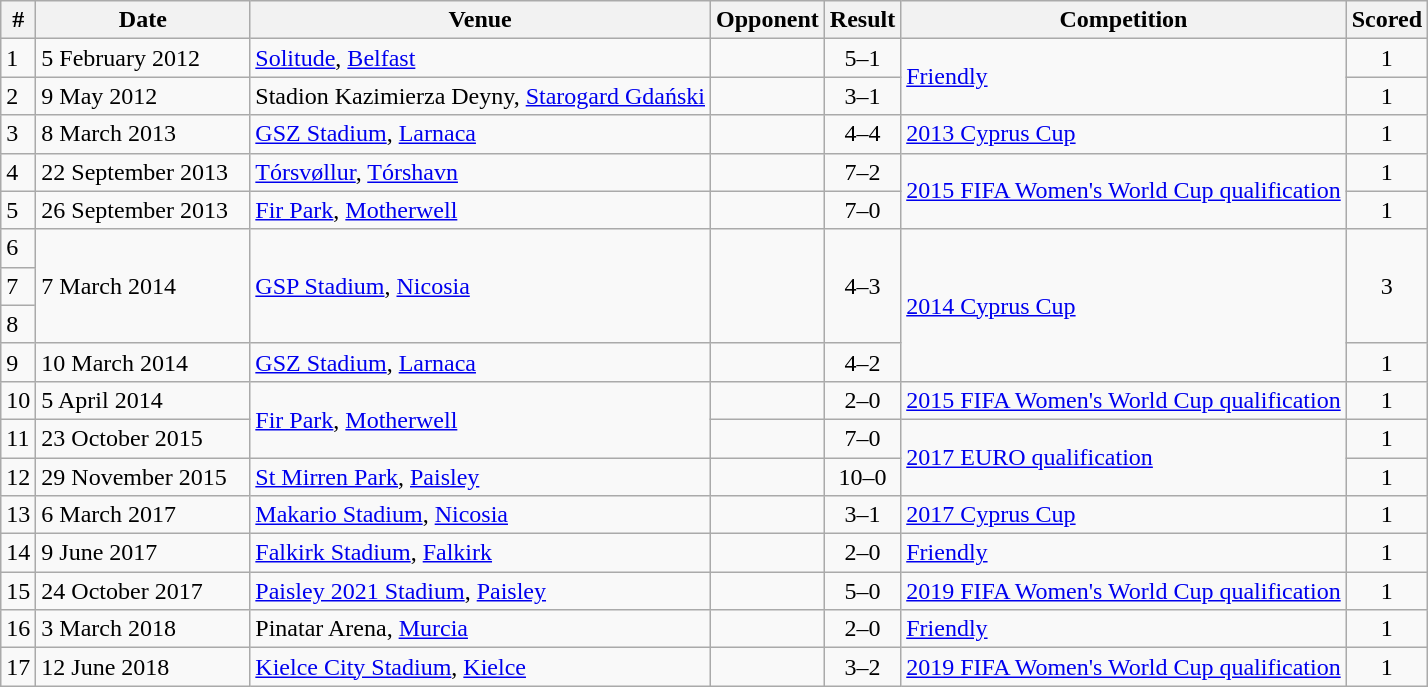<table class="wikitable">
<tr>
<th>#</th>
<th width=15%>Date</th>
<th>Venue</th>
<th>Opponent</th>
<th>Result</th>
<th>Competition</th>
<th>Scored</th>
</tr>
<tr>
<td>1</td>
<td>5 February 2012</td>
<td><a href='#'>Solitude</a>, <a href='#'>Belfast</a></td>
<td></td>
<td align="center">5–1</td>
<td rowspan=2><a href='#'>Friendly</a></td>
<td align="center">1</td>
</tr>
<tr>
<td>2</td>
<td>9 May 2012</td>
<td>Stadion Kazimierza Deyny, <a href='#'>Starogard Gdański</a></td>
<td></td>
<td align="center">3–1</td>
<td align="center">1</td>
</tr>
<tr>
<td>3</td>
<td>8 March 2013</td>
<td><a href='#'>GSZ Stadium</a>, <a href='#'>Larnaca</a></td>
<td></td>
<td align="center">4–4</td>
<td><a href='#'>2013 Cyprus Cup</a></td>
<td align="center">1</td>
</tr>
<tr>
<td>4</td>
<td>22 September 2013</td>
<td><a href='#'>Tórsvøllur</a>, <a href='#'>Tórshavn</a></td>
<td></td>
<td align="center">7–2</td>
<td rowspan=2><a href='#'>2015 FIFA Women's World Cup qualification</a></td>
<td align="center">1</td>
</tr>
<tr>
<td>5</td>
<td>26 September 2013</td>
<td><a href='#'>Fir Park</a>, <a href='#'>Motherwell</a></td>
<td></td>
<td align="center">7–0</td>
<td align="center">1</td>
</tr>
<tr>
<td>6</td>
<td rowspan=3>7 March 2014</td>
<td rowspan=3><a href='#'>GSP Stadium</a>, <a href='#'>Nicosia</a></td>
<td rowspan=3></td>
<td rowspan=3 align="center">4–3</td>
<td rowspan=4><a href='#'>2014 Cyprus Cup</a></td>
<td rowspan=3 align="center">3</td>
</tr>
<tr>
<td>7</td>
</tr>
<tr>
<td>8</td>
</tr>
<tr>
<td>9</td>
<td>10 March 2014</td>
<td><a href='#'>GSZ Stadium</a>, <a href='#'>Larnaca</a></td>
<td></td>
<td align="center">4–2</td>
<td align="center">1</td>
</tr>
<tr>
<td>10</td>
<td>5 April 2014</td>
<td rowspan=2><a href='#'>Fir Park</a>, <a href='#'>Motherwell</a></td>
<td></td>
<td align="center">2–0</td>
<td><a href='#'>2015 FIFA Women's World Cup qualification</a></td>
<td align="center">1</td>
</tr>
<tr>
<td>11</td>
<td>23 October 2015</td>
<td></td>
<td align="center">7–0</td>
<td rowspan=2><a href='#'>2017 EURO qualification</a></td>
<td align="center">1</td>
</tr>
<tr>
<td>12</td>
<td>29 November 2015</td>
<td><a href='#'>St Mirren Park</a>, <a href='#'>Paisley</a></td>
<td></td>
<td align="center">10–0</td>
<td align="center">1</td>
</tr>
<tr>
<td>13</td>
<td>6 March 2017</td>
<td><a href='#'>Makario Stadium</a>, <a href='#'>Nicosia</a></td>
<td></td>
<td align="center">3–1</td>
<td><a href='#'>2017 Cyprus Cup</a></td>
<td align="center">1</td>
</tr>
<tr>
<td>14</td>
<td>9 June 2017</td>
<td><a href='#'>Falkirk Stadium</a>, <a href='#'>Falkirk</a></td>
<td></td>
<td align="center">2–0</td>
<td><a href='#'>Friendly</a></td>
<td align="center">1</td>
</tr>
<tr>
<td>15</td>
<td>24 October 2017</td>
<td><a href='#'>Paisley 2021 Stadium</a>, <a href='#'>Paisley</a></td>
<td></td>
<td align="center">5–0</td>
<td><a href='#'>2019 FIFA Women's World Cup qualification</a></td>
<td align="center">1</td>
</tr>
<tr>
<td>16</td>
<td>3 March 2018</td>
<td>Pinatar Arena, <a href='#'>Murcia</a></td>
<td></td>
<td align="center">2–0</td>
<td><a href='#'>Friendly</a></td>
<td align="center">1</td>
</tr>
<tr>
<td>17</td>
<td>12 June 2018</td>
<td><a href='#'>Kielce City Stadium</a>, <a href='#'>Kielce</a></td>
<td></td>
<td style="text-align:center;">3–2</td>
<td><a href='#'>2019 FIFA Women's World Cup qualification</a></td>
<td style="text-align:center;">1</td>
</tr>
</table>
